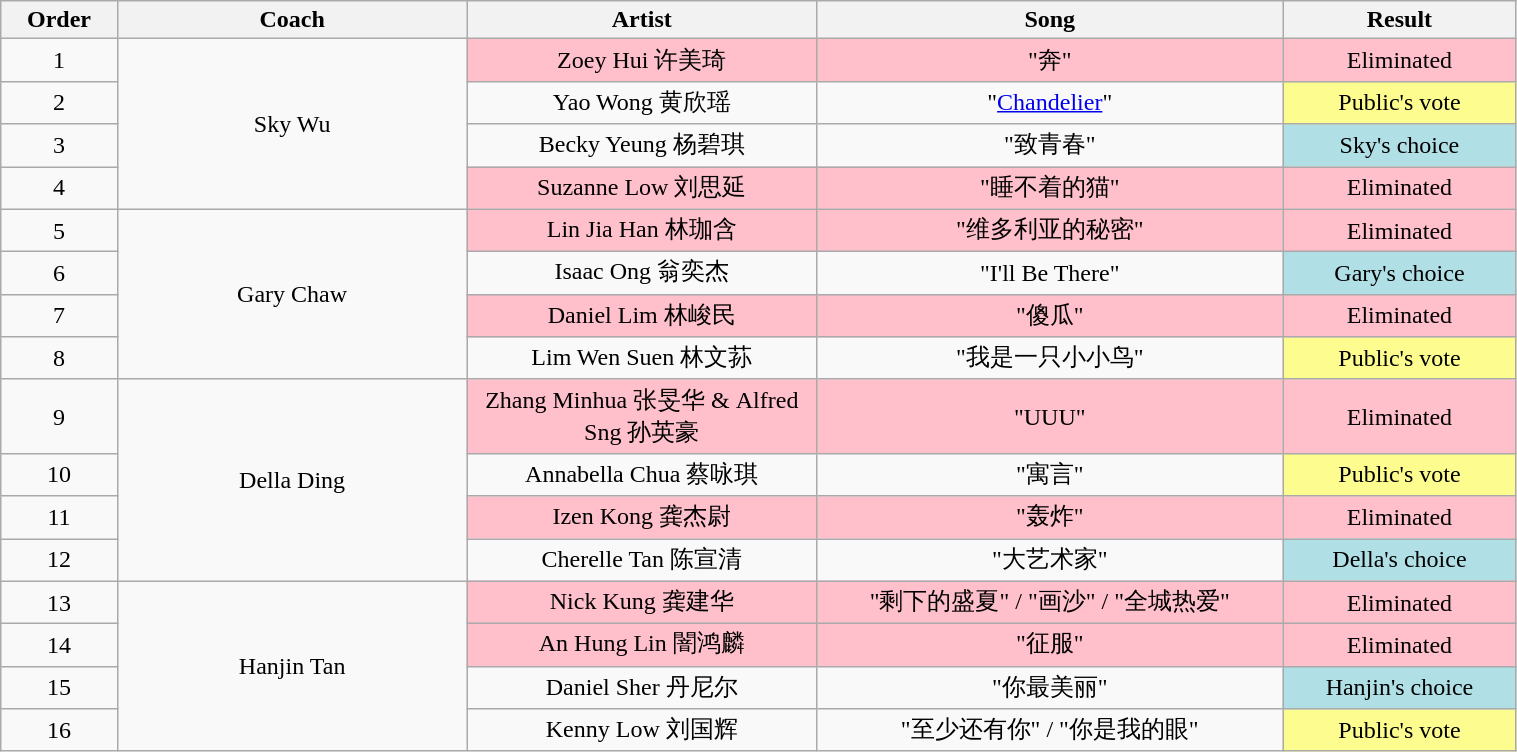<table class="wikitable" style="text-align:center; width:80%;">
<tr>
<th scope="col" width="05%">Order</th>
<th scope="col" width="15%">Coach</th>
<th scope="col" width="15%">Artist</th>
<th scope="col" width="20%">Song</th>
<th scope="col" width="10%">Result</th>
</tr>
<tr>
<td scope="row">1</td>
<td rowspan="4">Sky Wu</td>
<td style="background:pink;">Zoey Hui 许美琦</td>
<td style="background:pink;">"奔"</td>
<td style="background:pink;">Eliminated</td>
</tr>
<tr>
<td scope="row">2</td>
<td>Yao Wong 黄欣瑶</td>
<td>"<a href='#'>Chandelier</a>"</td>
<td style="background:#fdfc8f;">Public's vote</td>
</tr>
<tr>
<td scope="row">3</td>
<td>Becky Yeung 杨碧琪</td>
<td>"致青春"</td>
<td style="background:#B0E0E6;">Sky's choice</td>
</tr>
<tr>
<td scope="row">4</td>
<td style="background:pink;">Suzanne Low 刘思延</td>
<td style="background:pink;">"睡不着的猫"</td>
<td style="background:pink;">Eliminated</td>
</tr>
<tr>
<td scope="row">5</td>
<td rowspan="4">Gary Chaw</td>
<td style="background:pink;">Lin Jia Han 林珈含</td>
<td style="background:pink;">"维多利亚的秘密"</td>
<td style="background:pink;">Eliminated</td>
</tr>
<tr>
<td scope="row">6</td>
<td>Isaac Ong 翁奕杰</td>
<td>"I'll Be There"</td>
<td style="background:#B0E0E6;">Gary's choice</td>
</tr>
<tr>
<td scope="row">7</td>
<td style="background:pink;">Daniel Lim 林峻民</td>
<td style="background:pink;">"傻瓜"</td>
<td style="background:pink;">Eliminated</td>
</tr>
<tr>
<td scope="row">8</td>
<td>Lim Wen Suen 林文荪</td>
<td>"我是一只小小鸟"</td>
<td style="background:#fdfc8f;">Public's vote</td>
</tr>
<tr>
<td scope="row">9</td>
<td rowspan="4">Della Ding</td>
<td style="background:pink;">Zhang Minhua 张旻华 & Alfred Sng 孙英豪</td>
<td style="background:pink;">"UUU"</td>
<td style="background:pink;">Eliminated</td>
</tr>
<tr>
<td scope="row">10</td>
<td>Annabella Chua 蔡咏琪</td>
<td>"寓言"</td>
<td style="background:#fdfc8f;">Public's vote</td>
</tr>
<tr>
<td scope="row">11</td>
<td style="background:pink;">Izen Kong 龚杰尉</td>
<td style="background:pink;">"轰炸"</td>
<td style="background:pink;">Eliminated</td>
</tr>
<tr>
<td scope="row">12</td>
<td>Cherelle Tan 陈宣清</td>
<td>"大艺术家"</td>
<td style="background:#B0E0E6;">Della's choice</td>
</tr>
<tr>
<td>13</td>
<td rowspan="4">Hanjin Tan</td>
<td style="background:pink;">Nick Kung 龚建华</td>
<td style="background:pink;">"剩下的盛夏" / "画沙" / "全城热爱"</td>
<td style="background:pink;">Eliminated</td>
</tr>
<tr>
<td>14</td>
<td style="background:pink;">An Hung Lin 闇鸿麟</td>
<td style="background:pink;">"征服"</td>
<td style="background:pink;">Eliminated</td>
</tr>
<tr>
<td>15</td>
<td>Daniel Sher 丹尼尔</td>
<td>"你最美丽"</td>
<td style="background:#B0E0E6;">Hanjin's choice</td>
</tr>
<tr>
<td>16</td>
<td>Kenny Low 刘国辉</td>
<td>"至少还有你" / "你是我的眼"</td>
<td style="background:#fdfc8f;">Public's vote</td>
</tr>
</table>
